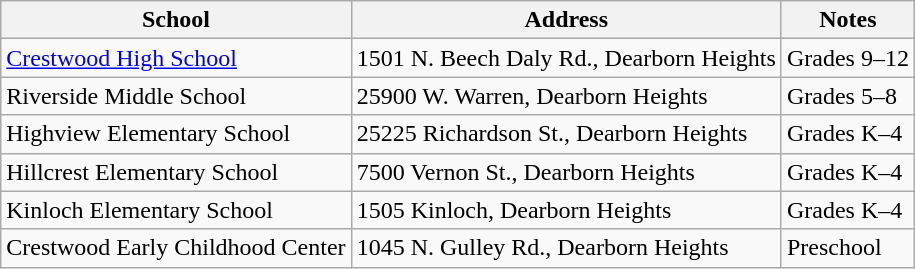<table class="wikitable">
<tr>
<th>School</th>
<th>Address</th>
<th>Notes</th>
</tr>
<tr>
<td><a href='#'>Crestwood High School</a></td>
<td>1501 N. Beech Daly Rd., Dearborn Heights</td>
<td>Grades 9–12</td>
</tr>
<tr>
<td>Riverside Middle School</td>
<td>25900 W. Warren, Dearborn Heights</td>
<td>Grades 5–8</td>
</tr>
<tr>
<td>Highview Elementary School</td>
<td>25225 Richardson St., Dearborn Heights</td>
<td>Grades K–4</td>
</tr>
<tr>
<td>Hillcrest Elementary School</td>
<td>7500 Vernon St., Dearborn Heights</td>
<td>Grades K–4</td>
</tr>
<tr>
<td>Kinloch Elementary School</td>
<td>1505 Kinloch, Dearborn Heights</td>
<td>Grades K–4</td>
</tr>
<tr>
<td>Crestwood Early Childhood Center</td>
<td>1045 N. Gulley Rd., Dearborn Heights</td>
<td>Preschool</td>
</tr>
</table>
